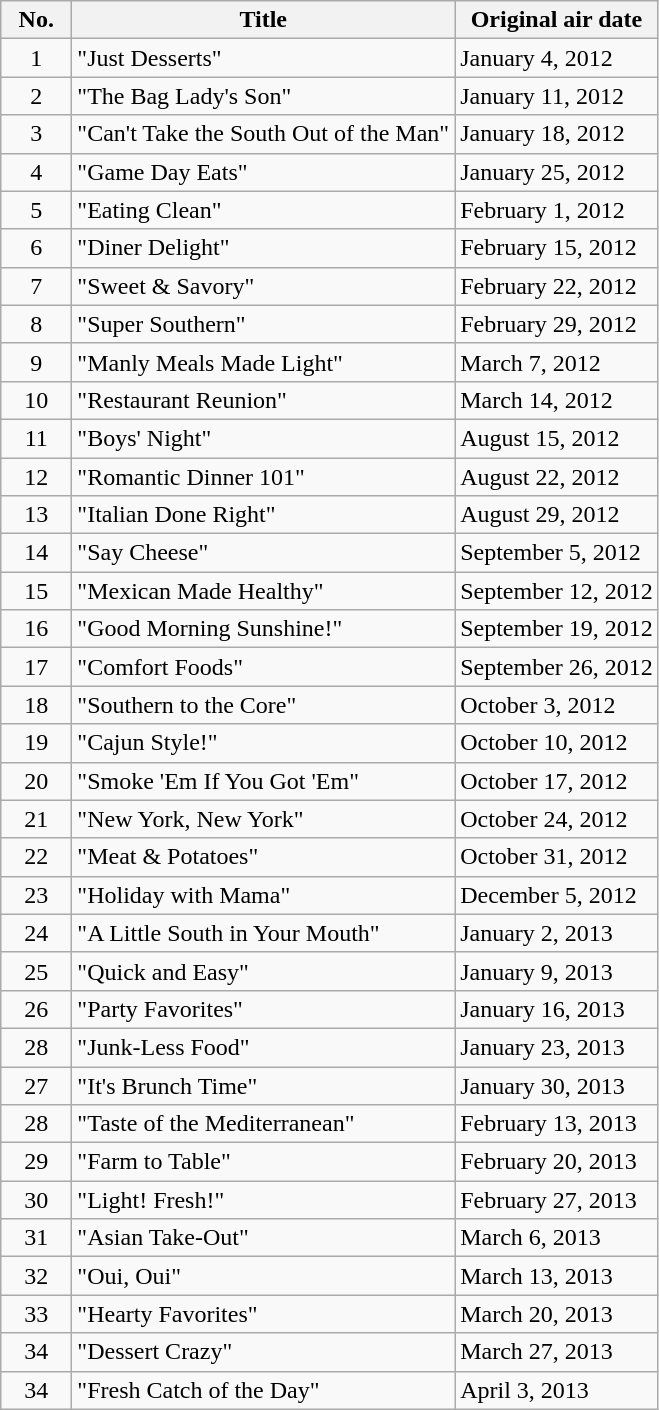<table class="wikitable">
<tr>
<th align="center" valign="top" width="40">No.</th>
<th align="left" valign="top">Title</th>
<th align="left" valign="top">Original air date</th>
</tr>
<tr>
<td align="center" valign="top">1</td>
<td align="left" valign="top">"Just Desserts"</td>
<td align="left" valign="top">January 4, 2012</td>
</tr>
<tr>
<td align="center" valign="top">2</td>
<td align="left" valign="top">"The Bag Lady's Son"</td>
<td align="left" valign="top">January 11, 2012</td>
</tr>
<tr>
<td align="center" valign="top">3</td>
<td align="left" valign="top">"Can't Take the South Out of the Man"</td>
<td align="left" valign="top">January 18, 2012</td>
</tr>
<tr>
<td align="center" valign="top">4</td>
<td align="left" valign="top">"Game Day Eats"</td>
<td align="left" valign="top">January 25, 2012</td>
</tr>
<tr>
<td align="center" valign="top">5</td>
<td align="left" valign="top">"Eating Clean"</td>
<td align="left" valign="top">February 1, 2012</td>
</tr>
<tr>
<td align="center" valign="top">6</td>
<td align="left" valign="top">"Diner Delight"</td>
<td align="left" valign="top">February 15, 2012</td>
</tr>
<tr>
<td align="center" valign="top">7</td>
<td align="left" valign="top">"Sweet & Savory"</td>
<td align="left" valign="top">February 22, 2012</td>
</tr>
<tr>
<td align="center" valign="top">8</td>
<td align="left" valign="top">"Super Southern"</td>
<td align="left" valign="top">February 29, 2012</td>
</tr>
<tr>
<td align="center" valign="top">9</td>
<td align="left" valign="top">"Manly Meals Made Light"</td>
<td align="left" valign="top">March 7, 2012</td>
</tr>
<tr>
<td align="center" valign="top">10</td>
<td align="left" valign="top">"Restaurant Reunion"</td>
<td align="left" valign="top">March 14, 2012</td>
</tr>
<tr>
<td align="center" valign="top">11</td>
<td align="left" valign="top">"Boys' Night"</td>
<td align="left" valign="top">August 15, 2012</td>
</tr>
<tr>
<td align="center" valign="top">12</td>
<td align="left" valign="top">"Romantic Dinner 101"</td>
<td align="left" valign="top">August 22, 2012</td>
</tr>
<tr>
<td align="center" valign="top">13</td>
<td align="left" valign="top">"Italian Done Right"</td>
<td align="left" valign="top">August 29, 2012</td>
</tr>
<tr>
<td align="center" valign="top">14</td>
<td align="left" valign="top">"Say Cheese"</td>
<td align="left" valign="top">September 5, 2012</td>
</tr>
<tr>
<td align="center" valign="top">15</td>
<td align="left" valign="top">"Mexican Made Healthy"</td>
<td align="left" valign="top">September 12, 2012</td>
</tr>
<tr>
<td align="center" valign="top">16</td>
<td align="left" valign="top">"Good Morning Sunshine!"</td>
<td align="left" valign="top">September 19, 2012</td>
</tr>
<tr>
<td align="center" valign="top">17</td>
<td align="left" valign="top">"Comfort Foods"</td>
<td align="left" valign="top">September 26, 2012</td>
</tr>
<tr>
<td align="center" valign="top">18</td>
<td align="left" valign="top">"Southern to the Core"</td>
<td align="left" valign="top">October 3, 2012</td>
</tr>
<tr>
<td align="center" valign="top">19</td>
<td align="left" valign="top">"Cajun Style!"</td>
<td align="left" valign="top">October 10, 2012</td>
</tr>
<tr>
<td align="center" valign="top">20</td>
<td align="left" valign="top">"Smoke 'Em If You Got 'Em"</td>
<td align="left" valign="top">October 17, 2012</td>
</tr>
<tr>
<td align="center" valign="top">21</td>
<td align="left" valign="top">"New York, New York"</td>
<td align="left" valign="top">October 24, 2012</td>
</tr>
<tr>
<td align="center" valign="top">22</td>
<td align="left" valign="top">"Meat & Potatoes"</td>
<td align="left" valign="top">October 31, 2012</td>
</tr>
<tr>
<td align="center" valign="top">23</td>
<td align="left" valign="top">"Holiday with Mama"</td>
<td align="left" valign="top">December 5, 2012</td>
</tr>
<tr>
<td align="center" valign="top">24</td>
<td align="left" valign="top">"A Little South in Your Mouth"</td>
<td align="left" valign="top">January 2, 2013</td>
</tr>
<tr>
<td align="center" valign="top">25</td>
<td align="left" valign="top">"Quick and Easy"</td>
<td align="left" valign="top">January 9, 2013</td>
</tr>
<tr>
<td align="center" valign="top">26</td>
<td align="left" valign="top">"Party Favorites"</td>
<td align="left" valign="top">January 16, 2013</td>
</tr>
<tr>
<td align="center" valign="top">28</td>
<td align="left" valign="top">"Junk-Less Food"</td>
<td align="left" valign="top">January 23, 2013</td>
</tr>
<tr>
<td align="center" valign="top">27</td>
<td align="left" valign="top">"It's Brunch Time"</td>
<td align="left" valign="top">January 30, 2013</td>
</tr>
<tr>
<td align="center" valign="top">28</td>
<td align="left" valign="top">"Taste of the Mediterranean"</td>
<td align="left" valign="top">February 13, 2013</td>
</tr>
<tr>
<td align="center" valign="top">29</td>
<td align="left" valign="top">"Farm to Table"</td>
<td align="left" valign="top">February 20, 2013</td>
</tr>
<tr>
<td align="center" valign="top">30</td>
<td align="left" valign="top">"Light! Fresh!"</td>
<td align="left" valign="top">February 27, 2013</td>
</tr>
<tr>
<td align="center" valign="top">31</td>
<td align="left" valign="top">"Asian Take-Out"</td>
<td align="left" valign="top">March 6, 2013</td>
</tr>
<tr>
<td align="center" valign="top">32</td>
<td align="left" valign="top">"Oui, Oui"</td>
<td align="left" valign="top">March 13, 2013</td>
</tr>
<tr>
<td align="center" valign="top">33</td>
<td align="left" valign="top">"Hearty Favorites"</td>
<td align="left" valign="top">March 20, 2013</td>
</tr>
<tr>
<td align="center" valign="top">34</td>
<td align="left" valign="top">"Dessert Crazy"</td>
<td align="left" valign="top">March 27, 2013</td>
</tr>
<tr>
<td align="center" valign="top">34</td>
<td align="left" valign="top">"Fresh Catch of the Day"</td>
<td align="left" valign="top">April 3, 2013</td>
</tr>
</table>
